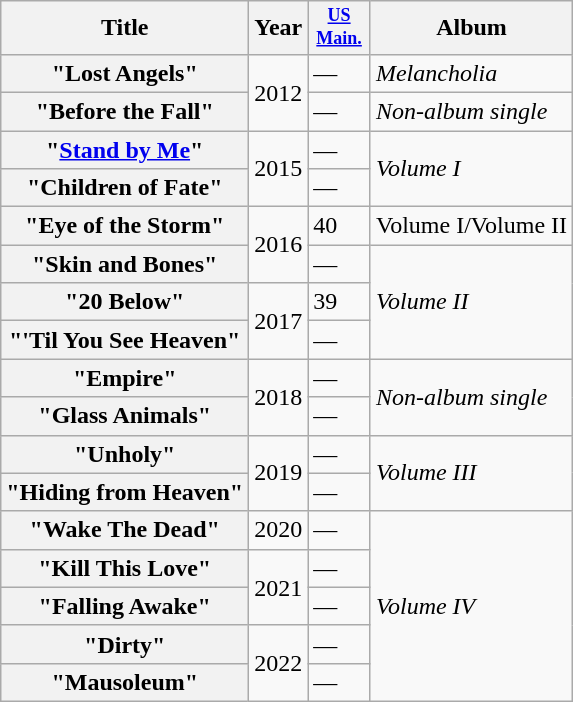<table class="wikitable plainrowheaders">
<tr>
<th>Title</th>
<th>Year</th>
<th style="width:3em;font-size:75%"><a href='#'>US<br>Main.</a></th>
<th>Album</th>
</tr>
<tr>
<th scope="row">"Lost Angels"</th>
<td rowspan="2">2012</td>
<td>—</td>
<td rowspan="1"><em>Melancholia</em></td>
</tr>
<tr>
<th scope="row">"Before the Fall"</th>
<td>—</td>
<td rowspan="1"><em>Non-album single</em></td>
</tr>
<tr>
<th scope="row">"<a href='#'>Stand by Me</a>"</th>
<td rowspan="2">2015</td>
<td>—</td>
<td rowspan="2"><em>Volume I</em></td>
</tr>
<tr>
<th scope="row">"Children of Fate"</th>
<td>—</td>
</tr>
<tr>
<th scope="row">"Eye of the Storm"</th>
<td rowspan="2">2016</td>
<td>40</td>
<td rowspan="1">Volume I/Volume II</td>
</tr>
<tr>
<th scope="row">"Skin and Bones"</th>
<td>—</td>
<td rowspan="3"><em>Volume II</em></td>
</tr>
<tr>
<th scope="row">"20 Below"</th>
<td rowspan="2">2017</td>
<td>39</td>
</tr>
<tr>
<th scope="row">"'Til You See Heaven"</th>
<td>—</td>
</tr>
<tr>
<th scope="row">"Empire"</th>
<td rowspan="2">2018</td>
<td>—</td>
<td rowspan="2"><em>Non-album single</em></td>
</tr>
<tr>
<th scope="row">"Glass Animals"</th>
<td>—</td>
</tr>
<tr>
<th scope="row">"Unholy"</th>
<td rowspan="2">2019</td>
<td>—</td>
<td rowspan="2"><em>Volume III</em></td>
</tr>
<tr>
<th scope="row">"Hiding from Heaven"</th>
<td>—</td>
</tr>
<tr>
<th scope="row">"Wake The Dead"</th>
<td rowspan="1">2020</td>
<td>—</td>
<td rowspan="5"><em>Volume IV</em></td>
</tr>
<tr>
<th scope="row">"Kill This Love"</th>
<td rowspan="2">2021</td>
<td>—</td>
</tr>
<tr>
<th scope="row">"Falling Awake"</th>
<td>—</td>
</tr>
<tr>
<th scope="row">"Dirty"</th>
<td rowspan="2">2022</td>
<td>—</td>
</tr>
<tr>
<th scope="row">"Mausoleum"</th>
<td>—</td>
</tr>
</table>
